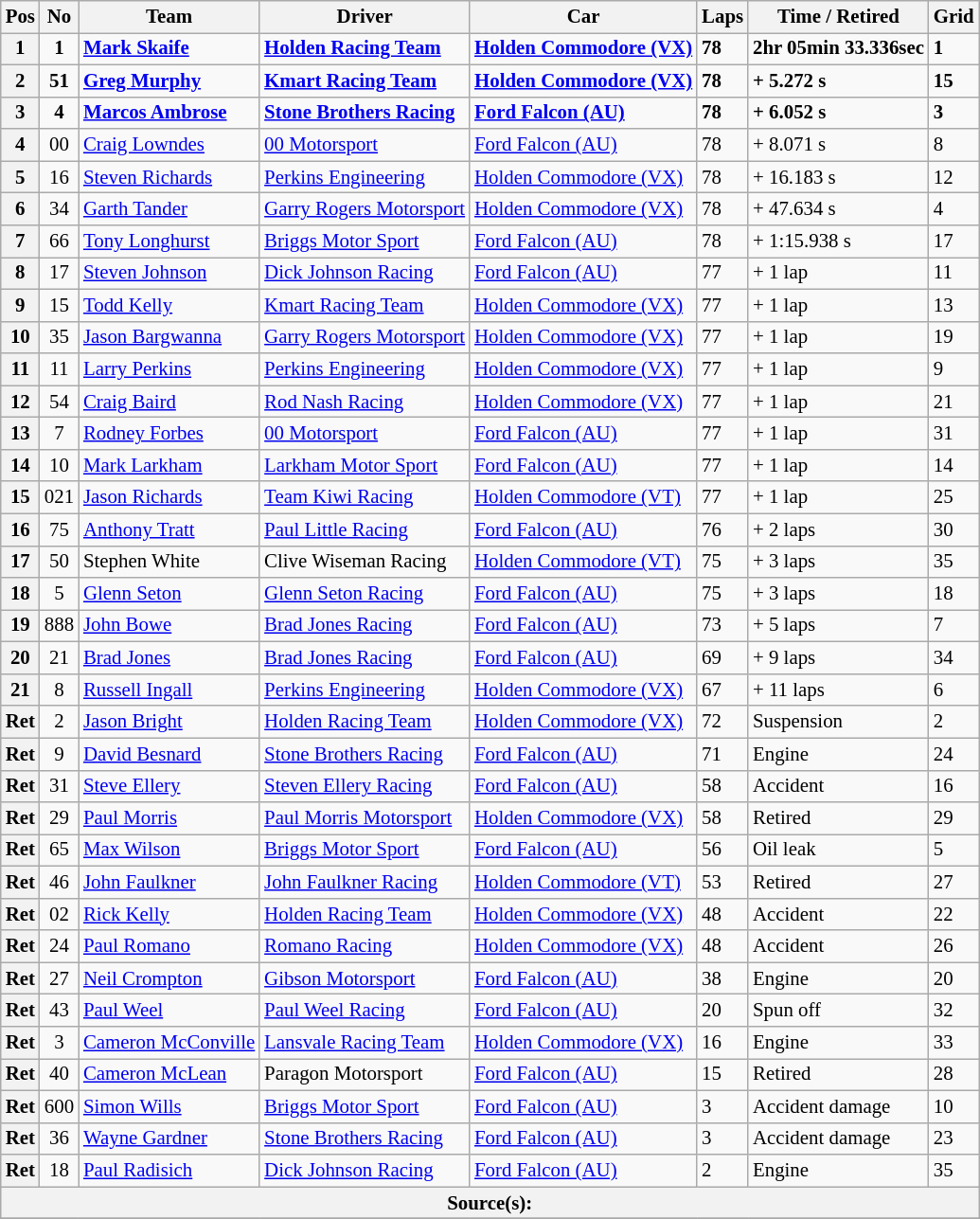<table class="wikitable" style="font-size: 87%;">
<tr>
<th>Pos</th>
<th>No</th>
<th>Team</th>
<th>Driver</th>
<th>Car</th>
<th>Laps</th>
<th>Time / Retired</th>
<th>Grid</th>
</tr>
<tr style="font-weight:bold">
<th>1</th>
<td align=center><strong>1</strong></td>
<td> <strong><a href='#'>Mark Skaife</a></strong></td>
<td><strong><a href='#'>Holden Racing Team</a></strong></td>
<td><strong><a href='#'>Holden Commodore (VX)</a></strong></td>
<td><strong>78</strong></td>
<td><strong>2hr 05min 33.336sec</strong></td>
<td><strong>1</strong></td>
</tr>
<tr>
<th><strong>2</strong></th>
<td align=center><strong>51</strong></td>
<td> <strong><a href='#'>Greg Murphy</a></strong></td>
<td><strong><a href='#'>Kmart Racing Team</a></strong></td>
<td><strong><a href='#'>Holden Commodore (VX)</a></strong></td>
<td><strong>78</strong></td>
<td><strong>+ 5.272 s</strong></td>
<td><strong>15</strong></td>
</tr>
<tr>
<th>3</th>
<td align=center><strong>4</strong></td>
<td> <strong><a href='#'>Marcos Ambrose</a></strong></td>
<td><strong><a href='#'>Stone Brothers Racing</a></strong></td>
<td><strong><a href='#'>Ford Falcon (AU)</a></strong></td>
<td><strong>78</strong></td>
<td><strong>+ 6.052 s</strong></td>
<td><strong>3</strong></td>
</tr>
<tr>
<th>4</th>
<td align=center>00</td>
<td> <a href='#'>Craig Lowndes</a></td>
<td><a href='#'>00 Motorsport</a></td>
<td><a href='#'>Ford Falcon (AU)</a></td>
<td>78</td>
<td>+ 8.071 s</td>
<td>8</td>
</tr>
<tr>
<th>5</th>
<td align=center>16</td>
<td> <a href='#'>Steven Richards</a></td>
<td><a href='#'>Perkins Engineering</a></td>
<td><a href='#'>Holden Commodore (VX)</a></td>
<td>78</td>
<td>+ 16.183 s</td>
<td>12</td>
</tr>
<tr>
<th>6</th>
<td align=center>34</td>
<td> <a href='#'>Garth Tander</a></td>
<td><a href='#'>Garry Rogers Motorsport</a></td>
<td><a href='#'>Holden Commodore (VX)</a></td>
<td>78</td>
<td>+ 47.634 s</td>
<td>4</td>
</tr>
<tr>
<th>7</th>
<td align=center>66</td>
<td> <a href='#'>Tony Longhurst</a></td>
<td><a href='#'>Briggs Motor Sport</a></td>
<td><a href='#'>Ford Falcon (AU)</a></td>
<td>78</td>
<td>+ 1:15.938 s</td>
<td>17</td>
</tr>
<tr>
<th>8</th>
<td align=center>17</td>
<td> <a href='#'>Steven Johnson</a></td>
<td><a href='#'>Dick Johnson Racing</a></td>
<td><a href='#'>Ford Falcon (AU)</a></td>
<td>77</td>
<td>+ 1 lap</td>
<td>11</td>
</tr>
<tr>
<th>9</th>
<td align=center>15</td>
<td> <a href='#'>Todd Kelly</a></td>
<td><a href='#'>Kmart Racing Team</a></td>
<td><a href='#'>Holden Commodore (VX)</a></td>
<td>77</td>
<td>+ 1 lap</td>
<td>13</td>
</tr>
<tr>
<th>10</th>
<td align=center>35</td>
<td> <a href='#'>Jason Bargwanna</a></td>
<td><a href='#'>Garry Rogers Motorsport</a></td>
<td><a href='#'>Holden Commodore (VX)</a></td>
<td>77</td>
<td>+ 1 lap</td>
<td>19</td>
</tr>
<tr>
<th>11</th>
<td align=center>11</td>
<td> <a href='#'>Larry Perkins</a></td>
<td><a href='#'>Perkins Engineering</a></td>
<td><a href='#'>Holden Commodore (VX)</a></td>
<td>77</td>
<td>+ 1 lap</td>
<td>9</td>
</tr>
<tr>
<th>12</th>
<td align=center>54</td>
<td> <a href='#'>Craig Baird</a></td>
<td><a href='#'>Rod Nash Racing</a></td>
<td><a href='#'>Holden Commodore (VX)</a></td>
<td>77</td>
<td>+ 1 lap</td>
<td>21</td>
</tr>
<tr>
<th>13</th>
<td align=center>7</td>
<td> <a href='#'>Rodney Forbes</a></td>
<td><a href='#'>00 Motorsport</a></td>
<td><a href='#'>Ford Falcon (AU)</a></td>
<td>77</td>
<td>+ 1 lap</td>
<td>31</td>
</tr>
<tr>
<th>14</th>
<td align=center>10</td>
<td> <a href='#'>Mark Larkham</a></td>
<td><a href='#'>Larkham Motor Sport</a></td>
<td><a href='#'>Ford Falcon (AU)</a></td>
<td>77</td>
<td>+ 1 lap</td>
<td>14</td>
</tr>
<tr>
<th>15</th>
<td align=center>021</td>
<td> <a href='#'>Jason Richards</a></td>
<td><a href='#'>Team Kiwi Racing</a></td>
<td><a href='#'>Holden Commodore (VT)</a></td>
<td>77</td>
<td>+ 1 lap</td>
<td>25</td>
</tr>
<tr>
<th>16</th>
<td align=center>75</td>
<td> <a href='#'>Anthony Tratt</a></td>
<td><a href='#'>Paul Little Racing</a></td>
<td><a href='#'>Ford Falcon (AU)</a></td>
<td>76</td>
<td>+ 2 laps</td>
<td>30</td>
</tr>
<tr>
<th>17</th>
<td align=center>50</td>
<td> Stephen White</td>
<td>Clive Wiseman Racing</td>
<td><a href='#'>Holden Commodore (VT)</a></td>
<td>75</td>
<td>+ 3 laps</td>
<td>35</td>
</tr>
<tr>
<th>18</th>
<td align=center>5</td>
<td> <a href='#'>Glenn Seton</a></td>
<td><a href='#'>Glenn Seton Racing</a></td>
<td><a href='#'>Ford Falcon (AU)</a></td>
<td>75</td>
<td>+ 3 laps</td>
<td>18</td>
</tr>
<tr>
<th>19</th>
<td align=center>888</td>
<td> <a href='#'>John Bowe</a></td>
<td><a href='#'>Brad Jones Racing</a></td>
<td><a href='#'>Ford Falcon (AU)</a></td>
<td>73</td>
<td>+ 5 laps</td>
<td>7</td>
</tr>
<tr>
<th>20</th>
<td align=center>21</td>
<td> <a href='#'>Brad Jones</a></td>
<td><a href='#'>Brad Jones Racing</a></td>
<td><a href='#'>Ford Falcon (AU)</a></td>
<td>69</td>
<td>+ 9 laps</td>
<td>34</td>
</tr>
<tr>
<th>21</th>
<td align=center>8</td>
<td> <a href='#'>Russell Ingall</a></td>
<td><a href='#'>Perkins Engineering</a></td>
<td><a href='#'>Holden Commodore (VX)</a></td>
<td>67</td>
<td>+ 11 laps</td>
<td>6</td>
</tr>
<tr>
<th>Ret</th>
<td align=center>2</td>
<td> <a href='#'>Jason Bright</a></td>
<td><a href='#'>Holden Racing Team</a></td>
<td><a href='#'>Holden Commodore (VX)</a></td>
<td>72</td>
<td>Suspension</td>
<td>2</td>
</tr>
<tr>
<th>Ret</th>
<td align=center>9</td>
<td> <a href='#'>David Besnard</a></td>
<td><a href='#'>Stone Brothers Racing</a></td>
<td><a href='#'>Ford Falcon (AU)</a></td>
<td>71</td>
<td>Engine</td>
<td>24</td>
</tr>
<tr>
<th>Ret</th>
<td align=center>31</td>
<td> <a href='#'>Steve Ellery</a></td>
<td><a href='#'>Steven Ellery Racing</a></td>
<td><a href='#'>Ford Falcon (AU)</a></td>
<td>58</td>
<td>Accident</td>
<td>16</td>
</tr>
<tr>
<th>Ret</th>
<td align=center>29</td>
<td> <a href='#'>Paul Morris</a></td>
<td><a href='#'>Paul Morris Motorsport</a></td>
<td><a href='#'>Holden Commodore (VX)</a></td>
<td>58</td>
<td>Retired</td>
<td>29</td>
</tr>
<tr>
<th>Ret</th>
<td align=center>65</td>
<td> <a href='#'>Max Wilson</a></td>
<td><a href='#'>Briggs Motor Sport</a></td>
<td><a href='#'>Ford Falcon (AU)</a></td>
<td>56</td>
<td>Oil leak</td>
<td>5</td>
</tr>
<tr>
<th>Ret</th>
<td align=center>46</td>
<td> <a href='#'>John Faulkner</a></td>
<td><a href='#'>John Faulkner Racing</a></td>
<td><a href='#'>Holden Commodore (VT)</a></td>
<td>53</td>
<td>Retired</td>
<td>27</td>
</tr>
<tr>
<th>Ret</th>
<td align=center>02</td>
<td> <a href='#'>Rick Kelly</a></td>
<td><a href='#'>Holden Racing Team</a></td>
<td><a href='#'>Holden Commodore (VX)</a></td>
<td>48</td>
<td>Accident</td>
<td>22</td>
</tr>
<tr>
<th>Ret</th>
<td align=center>24</td>
<td> <a href='#'>Paul Romano</a></td>
<td><a href='#'>Romano Racing</a></td>
<td><a href='#'>Holden Commodore (VX)</a></td>
<td>48</td>
<td>Accident</td>
<td>26</td>
</tr>
<tr>
<th>Ret</th>
<td align=center>27</td>
<td> <a href='#'>Neil Crompton</a></td>
<td><a href='#'>Gibson Motorsport</a></td>
<td><a href='#'>Ford Falcon (AU)</a></td>
<td>38</td>
<td>Engine</td>
<td>20</td>
</tr>
<tr>
<th>Ret</th>
<td align=center>43</td>
<td> <a href='#'>Paul Weel</a></td>
<td><a href='#'>Paul Weel Racing</a></td>
<td><a href='#'>Ford Falcon (AU)</a></td>
<td>20</td>
<td>Spun off</td>
<td>32</td>
</tr>
<tr>
<th>Ret</th>
<td align=center>3</td>
<td> <a href='#'>Cameron McConville</a></td>
<td><a href='#'>Lansvale Racing Team</a></td>
<td><a href='#'>Holden Commodore (VX)</a></td>
<td>16</td>
<td>Engine</td>
<td>33</td>
</tr>
<tr>
<th>Ret</th>
<td align=center>40</td>
<td> <a href='#'>Cameron McLean</a></td>
<td>Paragon Motorsport</td>
<td><a href='#'>Ford Falcon (AU)</a></td>
<td>15</td>
<td>Retired</td>
<td>28</td>
</tr>
<tr>
<th>Ret</th>
<td align=center>600</td>
<td> <a href='#'>Simon Wills</a></td>
<td><a href='#'>Briggs Motor Sport</a></td>
<td><a href='#'>Ford Falcon (AU)</a></td>
<td>3</td>
<td>Accident damage</td>
<td>10</td>
</tr>
<tr>
<th>Ret</th>
<td align=center>36</td>
<td> <a href='#'>Wayne Gardner</a></td>
<td><a href='#'>Stone Brothers Racing</a></td>
<td><a href='#'>Ford Falcon (AU)</a></td>
<td>3</td>
<td>Accident damage</td>
<td>23</td>
</tr>
<tr>
<th>Ret</th>
<td align=center>18</td>
<td> <a href='#'>Paul Radisich</a></td>
<td><a href='#'>Dick Johnson Racing</a></td>
<td><a href='#'>Ford Falcon (AU)</a></td>
<td>2</td>
<td>Engine</td>
<td>35</td>
</tr>
<tr>
<th colspan=8>Source(s): </th>
</tr>
<tr>
</tr>
</table>
